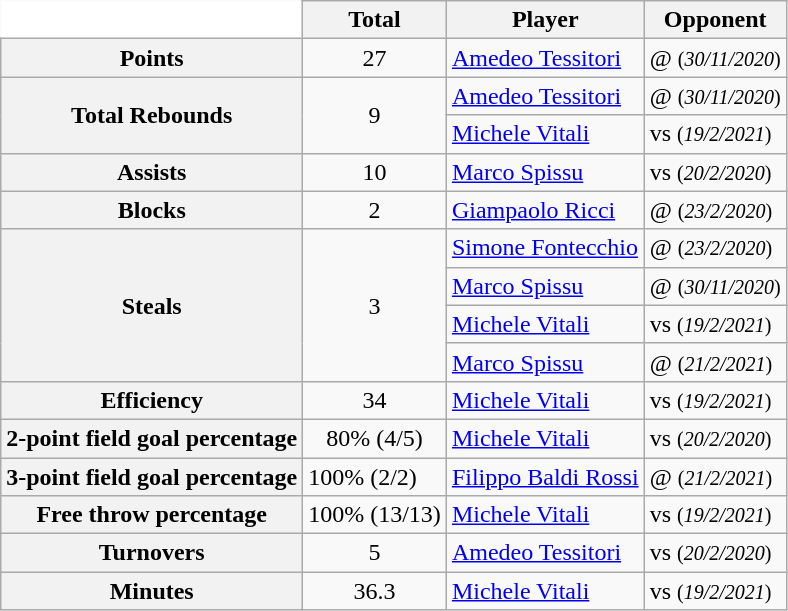<table class=wikitable style="border: none;">
<tr>
<th style="border: white; background: white;"></th>
<th>Total</th>
<th>Player</th>
<th>Opponent</th>
</tr>
<tr>
<th>Points</th>
<td align=center>27</td>
<td><a href='#'>Amedeo Tessitori</a></td>
<td>@  <small> (<em>30/11/2020</em>) </small></td>
</tr>
<tr>
<th rowspan=2>Total Rebounds</th>
<td rowspan=2 align=center>9</td>
<td><a href='#'>Amedeo Tessitori</a></td>
<td>@  <small> (<em>30/11/2020</em>) </small></td>
</tr>
<tr>
<td><a href='#'>Michele Vitali</a></td>
<td>vs  <small> (<em>19/2/2021</em>) </small></td>
</tr>
<tr>
<th>Assists</th>
<td align=center>10</td>
<td><a href='#'>Marco Spissu</a></td>
<td>vs  <small> (<em>20/2/2020</em>) </small></td>
</tr>
<tr>
<th>Blocks</th>
<td align=center>2</td>
<td><a href='#'>Giampaolo Ricci</a></td>
<td>@  <small> (<em>23/2/2020</em>) </small></td>
</tr>
<tr>
<th rowspan=4>Steals</th>
<td rowspan=4 align=center>3</td>
<td><a href='#'>Simone Fontecchio</a></td>
<td>@  <small> (<em>23/2/2020</em>) </small></td>
</tr>
<tr>
<td><a href='#'>Marco Spissu</a></td>
<td>@  <small> (<em>30/11/2020</em>) </small></td>
</tr>
<tr>
<td><a href='#'>Michele Vitali</a></td>
<td>vs  <small> (<em>19/2/2021</em>) </small></td>
</tr>
<tr>
<td><a href='#'>Marco Spissu</a></td>
<td>@  <small> (<em>21/2/2021</em>) </small></td>
</tr>
<tr>
<th>Efficiency</th>
<td align=center>34</td>
<td><a href='#'>Michele Vitali</a></td>
<td>vs  <small> (<em>19/2/2021</em>) </small></td>
</tr>
<tr>
<th>2-point field goal percentage</th>
<td align=center>80% (4/5)</td>
<td><a href='#'>Michele Vitali</a></td>
<td>vs  <small> (<em>20/2/2020</em>) </small></td>
</tr>
<tr>
<th>3-point field goal percentage</th>
<td>100% (2/2)</td>
<td><a href='#'>Filippo Baldi Rossi</a></td>
<td>@  <small> (<em>21/2/2021</em>) </small></td>
</tr>
<tr>
<th>Free throw percentage</th>
<td align=center>100% (13/13)</td>
<td><a href='#'>Michele Vitali</a></td>
<td>vs  <small> (<em>19/2/2021</em>) </small></td>
</tr>
<tr>
<th>Turnovers</th>
<td align=center>5</td>
<td><a href='#'>Amedeo Tessitori</a></td>
<td>vs  <small> (<em>20/2/2020</em>) </small></td>
</tr>
<tr>
<th>Minutes</th>
<td align=center>36.3</td>
<td><a href='#'>Michele Vitali</a></td>
<td>vs  <small> (<em>19/2/2021</em>) </small></td>
</tr>
</table>
